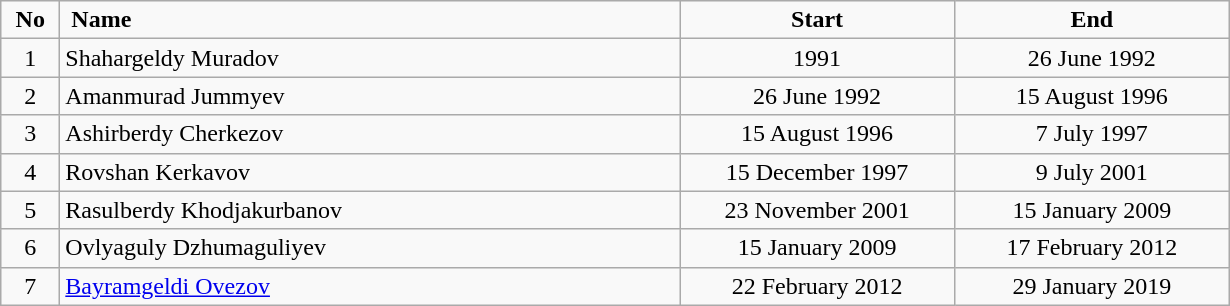<table class="wikitable" width="820">
<tr>
<td align="center" width="20"><strong>No</strong></td>
<td width="280"> <strong>Name</strong></td>
<td align="center" width="120"><strong>Start</strong></td>
<td align="center" width="120"><strong>End</strong></td>
</tr>
<tr>
<td align="center">1</td>
<td>Shahargeldy Muradov</td>
<td align="center">1991</td>
<td align="center">26 June 1992</td>
</tr>
<tr>
<td align="center">2</td>
<td>Amanmurad Jummyev</td>
<td align="center">26 June 1992</td>
<td align="center">15 August 1996</td>
</tr>
<tr>
<td align="center">3</td>
<td>Ashirberdy Cherkezov</td>
<td align="center">15 August 1996</td>
<td align="center">7 July 1997</td>
</tr>
<tr>
<td align="center">4</td>
<td>Rovshan Kerkavov</td>
<td align="center">15 December 1997</td>
<td align="center">9 July 2001</td>
</tr>
<tr>
<td align="center">5</td>
<td>Rasulberdy Khodjakurbanov</td>
<td align="center">23 November 2001</td>
<td align="center">15 January 2009</td>
</tr>
<tr>
<td align="center">6</td>
<td>Ovlyaguly Dzhumaguliyev</td>
<td align="center">15 January 2009</td>
<td align="center">17 February 2012</td>
</tr>
<tr>
<td align="center">7</td>
<td><a href='#'>Bayramgeldi Ovezov</a></td>
<td align="center">22 February 2012</td>
<td align="center">29 January 2019</td>
</tr>
</table>
